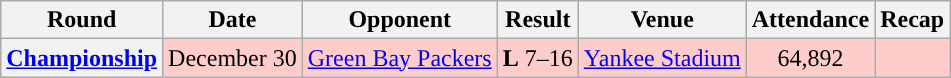<table class="wikitable" style="text-align:center">
<tr>
<th>Round</th>
<th>Date</th>
<th>Opponent</th>
<th>Result</th>
<th>Venue</th>
<th>Attendance</th>
<th>Recap</th>
</tr>
<tr style="background:#fcc">
<th><a href='#'>Championship</a></th>
<td>December 30</td>
<td><a href='#'>Green Bay Packers</a></td>
<td><strong>L</strong> 7–16</td>
<td><a href='#'>Yankee Stadium</a></td>
<td>64,892</td>
<td></td>
</tr>
</table>
